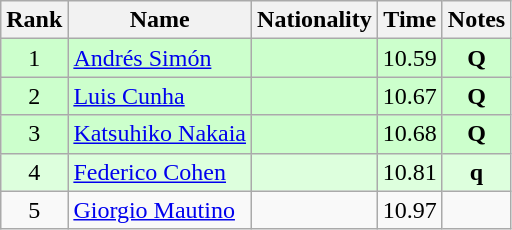<table class="wikitable sortable" style="text-align:center">
<tr>
<th>Rank</th>
<th>Name</th>
<th>Nationality</th>
<th>Time</th>
<th>Notes</th>
</tr>
<tr bgcolor=ccffcc>
<td align=center>1</td>
<td align=left><a href='#'>Andrés Simón</a></td>
<td align=left></td>
<td>10.59</td>
<td><strong>Q</strong></td>
</tr>
<tr bgcolor=ccffcc>
<td align=center>2</td>
<td align=left><a href='#'>Luis Cunha</a></td>
<td align=left></td>
<td>10.67</td>
<td><strong>Q</strong></td>
</tr>
<tr bgcolor=ccffcc>
<td align=center>3</td>
<td align=left><a href='#'>Katsuhiko Nakaia</a></td>
<td align=left></td>
<td>10.68</td>
<td><strong>Q</strong></td>
</tr>
<tr bgcolor=ddffdd>
<td align=center>4</td>
<td align=left><a href='#'>Federico Cohen</a></td>
<td align=left></td>
<td>10.81</td>
<td><strong>q</strong></td>
</tr>
<tr>
<td align=center>5</td>
<td align=left><a href='#'>Giorgio Mautino</a></td>
<td align=left></td>
<td>10.97</td>
<td></td>
</tr>
</table>
